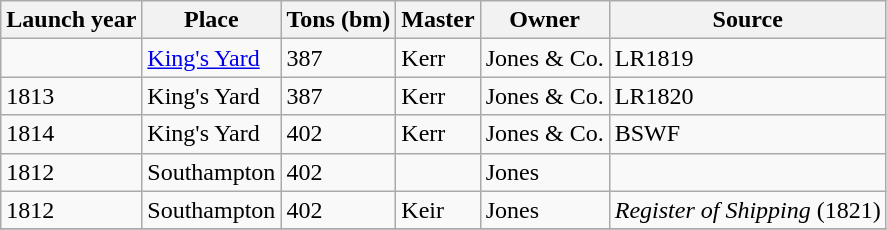<table class="sortable wikitable">
<tr>
<th>Launch year</th>
<th>Place</th>
<th>Tons (bm)</th>
<th>Master</th>
<th>Owner</th>
<th>Source</th>
</tr>
<tr>
<td></td>
<td><a href='#'>King's Yard</a></td>
<td>387</td>
<td>Kerr</td>
<td>Jones & Co.</td>
<td>LR1819</td>
</tr>
<tr>
<td>1813</td>
<td>King's Yard</td>
<td>387</td>
<td>Kerr</td>
<td>Jones & Co.</td>
<td>LR1820</td>
</tr>
<tr>
<td>1814</td>
<td>King's Yard</td>
<td>402</td>
<td>Kerr</td>
<td>Jones & Co.</td>
<td>BSWF</td>
</tr>
<tr>
<td>1812</td>
<td>Southampton</td>
<td>402</td>
<td></td>
<td>Jones</td>
<td></td>
</tr>
<tr>
<td>1812</td>
<td>Southampton</td>
<td>402</td>
<td>Keir</td>
<td>Jones</td>
<td><em>Register of Shipping</em> (1821)</td>
</tr>
<tr>
</tr>
</table>
